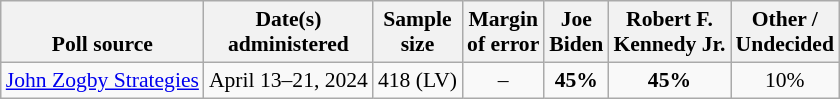<table class="wikitable sortable mw-datatable" style="font-size:90%;text-align:center;line-height:17px">
<tr valign=bottom>
<th>Poll source</th>
<th>Date(s)<br>administered</th>
<th>Sample<br>size</th>
<th>Margin<br>of error</th>
<th class="unsortable">Joe<br>Biden<br></th>
<th class="unsortable">Robert F.<br>Kennedy Jr.<br></th>
<th class="unsortable">Other /<br>Undecided</th>
</tr>
<tr>
<td style="text-align:left;"><a href='#'>John Zogby Strategies</a></td>
<td data-sort-value="2024-05-01">April 13–21, 2024</td>
<td>418 (LV)</td>
<td>–</td>
<td><strong>45%</strong></td>
<td><strong>45%</strong></td>
<td>10%</td>
</tr>
</table>
